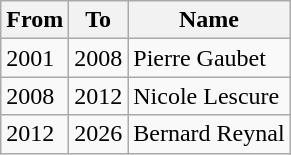<table class="wikitable">
<tr>
<th>From</th>
<th>To</th>
<th>Name</th>
</tr>
<tr>
<td>2001</td>
<td>2008</td>
<td>Pierre Gaubet</td>
</tr>
<tr>
<td>2008</td>
<td>2012</td>
<td>Nicole Lescure</td>
</tr>
<tr>
<td>2012</td>
<td>2026</td>
<td>Bernard Reynal</td>
</tr>
</table>
